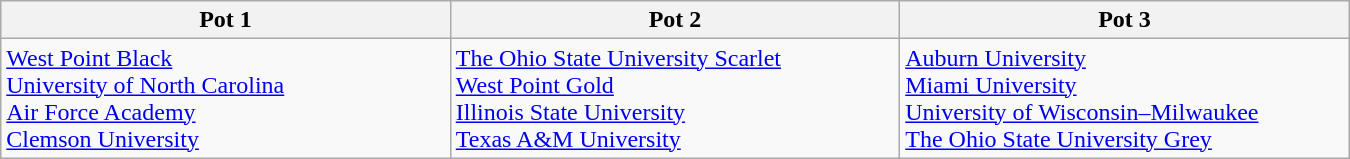<table class="wikitable" style="width:900px">
<tr>
<th width=33%>Pot 1</th>
<th width=33%>Pot 2</th>
<th width=33%>Pot 3</th>
</tr>
<tr>
<td valign="top"><a href='#'>West Point Black</a><br><a href='#'>University of North Carolina</a><br><a href='#'>Air Force Academy</a><br><a href='#'>Clemson University</a></td>
<td valign="top"><a href='#'>The Ohio State University Scarlet</a><br><a href='#'>West Point Gold</a><br><a href='#'>Illinois State University</a><br><a href='#'>Texas A&M University</a></td>
<td valign="top"><a href='#'>Auburn University</a><br><a href='#'>Miami University</a><br><a href='#'>University of Wisconsin–Milwaukee</a><br><a href='#'>The Ohio State University Grey</a></td>
</tr>
</table>
